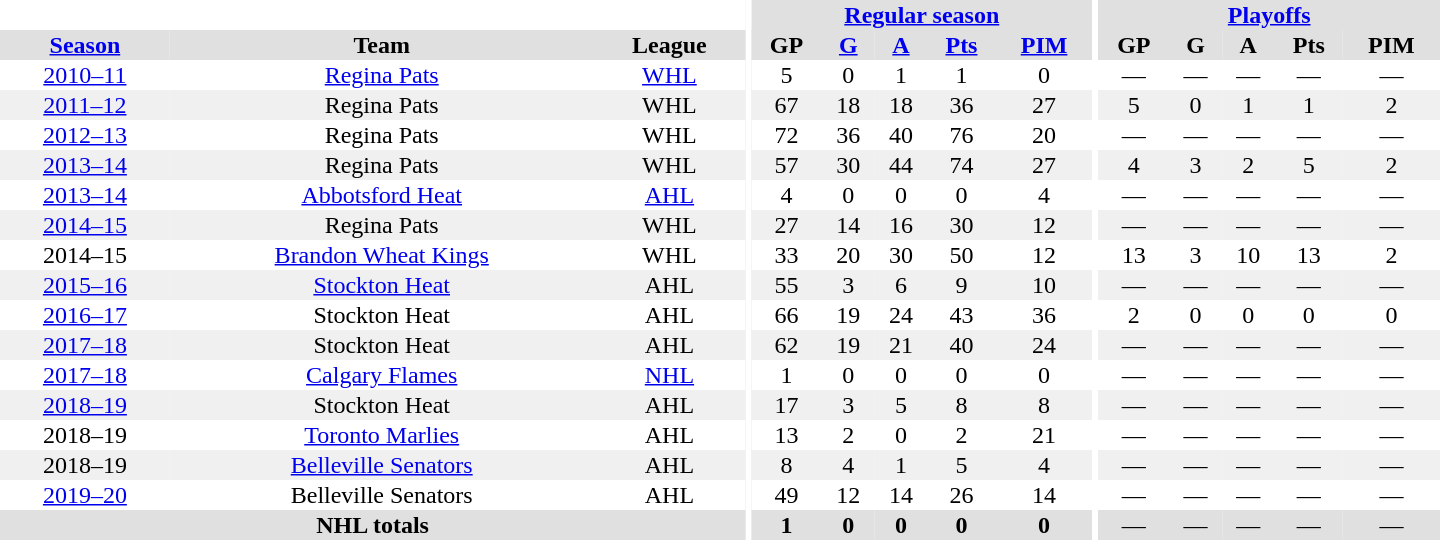<table border="0" cellpadding="1" cellspacing="0" style="text-align:center; width:60em">
<tr bgcolor="#e0e0e0">
<th colspan="3" bgcolor="#ffffff"></th>
<th rowspan="99" bgcolor="#ffffff"></th>
<th colspan="5"><a href='#'>Regular season</a></th>
<th rowspan="99" bgcolor="#ffffff"></th>
<th colspan="5"><a href='#'>Playoffs</a></th>
</tr>
<tr bgcolor="#e0e0e0">
<th><a href='#'>Season</a></th>
<th>Team</th>
<th>League</th>
<th>GP</th>
<th><a href='#'>G</a></th>
<th><a href='#'>A</a></th>
<th><a href='#'>Pts</a></th>
<th><a href='#'>PIM</a></th>
<th>GP</th>
<th>G</th>
<th>A</th>
<th>Pts</th>
<th>PIM</th>
</tr>
<tr>
<td><a href='#'>2010–11</a></td>
<td><a href='#'>Regina Pats</a></td>
<td><a href='#'>WHL</a></td>
<td>5</td>
<td>0</td>
<td>1</td>
<td>1</td>
<td>0</td>
<td>—</td>
<td>—</td>
<td>—</td>
<td>—</td>
<td>—</td>
</tr>
<tr bgcolor="#f0f0f0">
<td><a href='#'>2011–12</a></td>
<td>Regina Pats</td>
<td>WHL</td>
<td>67</td>
<td>18</td>
<td>18</td>
<td>36</td>
<td>27</td>
<td>5</td>
<td>0</td>
<td>1</td>
<td>1</td>
<td>2</td>
</tr>
<tr>
<td><a href='#'>2012–13</a></td>
<td>Regina Pats</td>
<td>WHL</td>
<td>72</td>
<td>36</td>
<td>40</td>
<td>76</td>
<td>20</td>
<td>—</td>
<td>—</td>
<td>—</td>
<td>—</td>
<td>—</td>
</tr>
<tr bgcolor="#f0f0f0">
<td><a href='#'>2013–14</a></td>
<td>Regina Pats</td>
<td>WHL</td>
<td>57</td>
<td>30</td>
<td>44</td>
<td>74</td>
<td>27</td>
<td>4</td>
<td>3</td>
<td>2</td>
<td>5</td>
<td>2</td>
</tr>
<tr>
<td><a href='#'>2013–14</a></td>
<td><a href='#'>Abbotsford Heat</a></td>
<td><a href='#'>AHL</a></td>
<td>4</td>
<td>0</td>
<td>0</td>
<td>0</td>
<td>4</td>
<td>—</td>
<td>—</td>
<td>—</td>
<td>—</td>
<td>—</td>
</tr>
<tr bgcolor="#f0f0f0">
<td><a href='#'>2014–15</a></td>
<td>Regina Pats</td>
<td>WHL</td>
<td>27</td>
<td>14</td>
<td>16</td>
<td>30</td>
<td>12</td>
<td>—</td>
<td>—</td>
<td>—</td>
<td>—</td>
<td>—</td>
</tr>
<tr>
<td>2014–15</td>
<td><a href='#'>Brandon Wheat Kings</a></td>
<td>WHL</td>
<td>33</td>
<td>20</td>
<td>30</td>
<td>50</td>
<td>12</td>
<td>13</td>
<td>3</td>
<td>10</td>
<td>13</td>
<td>2</td>
</tr>
<tr bgcolor="#f0f0f0">
<td><a href='#'>2015–16</a></td>
<td><a href='#'>Stockton Heat</a></td>
<td>AHL</td>
<td>55</td>
<td>3</td>
<td>6</td>
<td>9</td>
<td>10</td>
<td>—</td>
<td>—</td>
<td>—</td>
<td>—</td>
<td>—</td>
</tr>
<tr>
<td><a href='#'>2016–17</a></td>
<td>Stockton Heat</td>
<td>AHL</td>
<td>66</td>
<td>19</td>
<td>24</td>
<td>43</td>
<td>36</td>
<td>2</td>
<td>0</td>
<td>0</td>
<td>0</td>
<td>0</td>
</tr>
<tr bgcolor="#f0f0f0">
<td><a href='#'>2017–18</a></td>
<td>Stockton Heat</td>
<td>AHL</td>
<td>62</td>
<td>19</td>
<td>21</td>
<td>40</td>
<td>24</td>
<td>—</td>
<td>—</td>
<td>—</td>
<td>—</td>
<td>—</td>
</tr>
<tr>
<td><a href='#'>2017–18</a></td>
<td><a href='#'>Calgary Flames</a></td>
<td><a href='#'>NHL</a></td>
<td>1</td>
<td>0</td>
<td>0</td>
<td>0</td>
<td>0</td>
<td>—</td>
<td>—</td>
<td>—</td>
<td>—</td>
<td>—</td>
</tr>
<tr bgcolor="#f0f0f0">
<td><a href='#'>2018–19</a></td>
<td>Stockton Heat</td>
<td>AHL</td>
<td>17</td>
<td>3</td>
<td>5</td>
<td>8</td>
<td>8</td>
<td>—</td>
<td>—</td>
<td>—</td>
<td>—</td>
<td>—</td>
</tr>
<tr>
<td>2018–19</td>
<td><a href='#'>Toronto Marlies</a></td>
<td>AHL</td>
<td>13</td>
<td>2</td>
<td>0</td>
<td>2</td>
<td>21</td>
<td>—</td>
<td>—</td>
<td>—</td>
<td>—</td>
<td>—</td>
</tr>
<tr bgcolor="#f0f0f0">
<td>2018–19</td>
<td><a href='#'>Belleville Senators</a></td>
<td>AHL</td>
<td>8</td>
<td>4</td>
<td>1</td>
<td>5</td>
<td>4</td>
<td>—</td>
<td>—</td>
<td>—</td>
<td>—</td>
<td>—</td>
</tr>
<tr>
<td><a href='#'>2019–20</a></td>
<td>Belleville Senators</td>
<td>AHL</td>
<td>49</td>
<td>12</td>
<td>14</td>
<td>26</td>
<td>14</td>
<td>—</td>
<td>—</td>
<td>—</td>
<td>—</td>
<td>—</td>
</tr>
<tr bgcolor="#e0e0e0">
<th colspan="3">NHL totals</th>
<th>1</th>
<th>0</th>
<th>0</th>
<th>0</th>
<th>0</th>
<td>—</td>
<td>—</td>
<td>—</td>
<td>—</td>
<td>—</td>
</tr>
</table>
